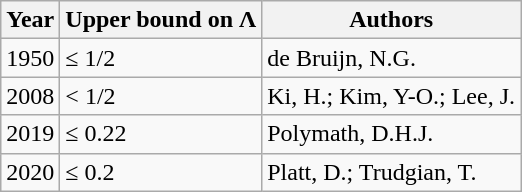<table class="wikitable">
<tr>
<th>Year</th>
<th>Upper bound on Λ</th>
<th>Authors</th>
</tr>
<tr>
<td>1950</td>
<td>≤ 1/2</td>
<td>de Bruijn, N.G.</td>
</tr>
<tr>
<td>2008</td>
<td>< 1/2</td>
<td>Ki, H.; Kim, Y-O.; Lee, J.</td>
</tr>
<tr>
<td>2019</td>
<td>≤ 0.22</td>
<td>Polymath, D.H.J.</td>
</tr>
<tr>
<td>2020</td>
<td>≤ 0.2</td>
<td>Platt, D.;  Trudgian, T.</td>
</tr>
</table>
